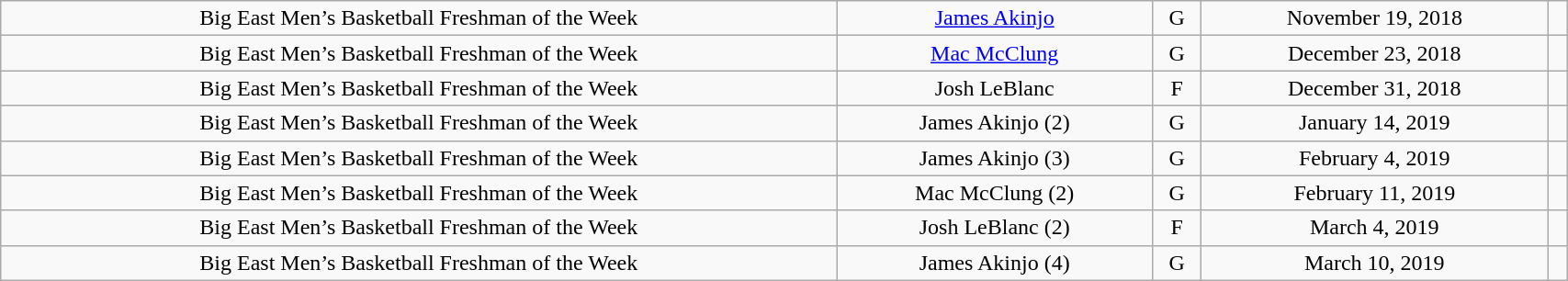<table class="wikitable" style="width: 90%;text-align: center;">
<tr align="center">
<td rowspan="1">Big East Men’s Basketball Freshman of the Week</td>
<td><a href='#'>James Akinjo</a></td>
<td>G</td>
<td>November 19, 2018</td>
<td></td>
</tr>
<tr align="center">
<td rowspan="1">Big East Men’s Basketball Freshman of the Week</td>
<td><a href='#'>Mac McClung</a></td>
<td>G</td>
<td>December 23, 2018</td>
<td></td>
</tr>
<tr align="center">
<td rowspan="1">Big East Men’s Basketball Freshman of the Week</td>
<td>Josh LeBlanc</td>
<td>F</td>
<td>December 31, 2018</td>
<td></td>
</tr>
<tr align="center">
<td rowspan="1">Big East Men’s Basketball Freshman of the Week</td>
<td>James Akinjo (2)</td>
<td>G</td>
<td>January 14, 2019</td>
<td></td>
</tr>
<tr align="center">
<td rowspan="1">Big East Men’s Basketball Freshman of the Week</td>
<td>James Akinjo (3)</td>
<td>G</td>
<td>February 4, 2019</td>
<td></td>
</tr>
<tr align="center">
<td rowspan="1">Big East Men’s Basketball Freshman of the Week</td>
<td>Mac McClung (2)</td>
<td>G</td>
<td>February 11, 2019</td>
<td></td>
</tr>
<tr align="center">
<td rowspan="1">Big East Men’s Basketball Freshman of the Week</td>
<td>Josh LeBlanc (2)</td>
<td>F</td>
<td>March 4, 2019</td>
<td></td>
</tr>
<tr align="center">
<td rowspan="1">Big East Men’s Basketball Freshman of the Week</td>
<td>James Akinjo (4)</td>
<td>G</td>
<td>March 10, 2019</td>
<td></td>
</tr>
</table>
